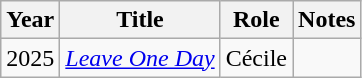<table class="wikitable">
<tr>
<th>Year</th>
<th>Title</th>
<th>Role</th>
<th>Notes</th>
</tr>
<tr>
<td>2025</td>
<td><em><a href='#'>Leave One Day</a></em></td>
<td>Cécile</td>
<td></td>
</tr>
</table>
